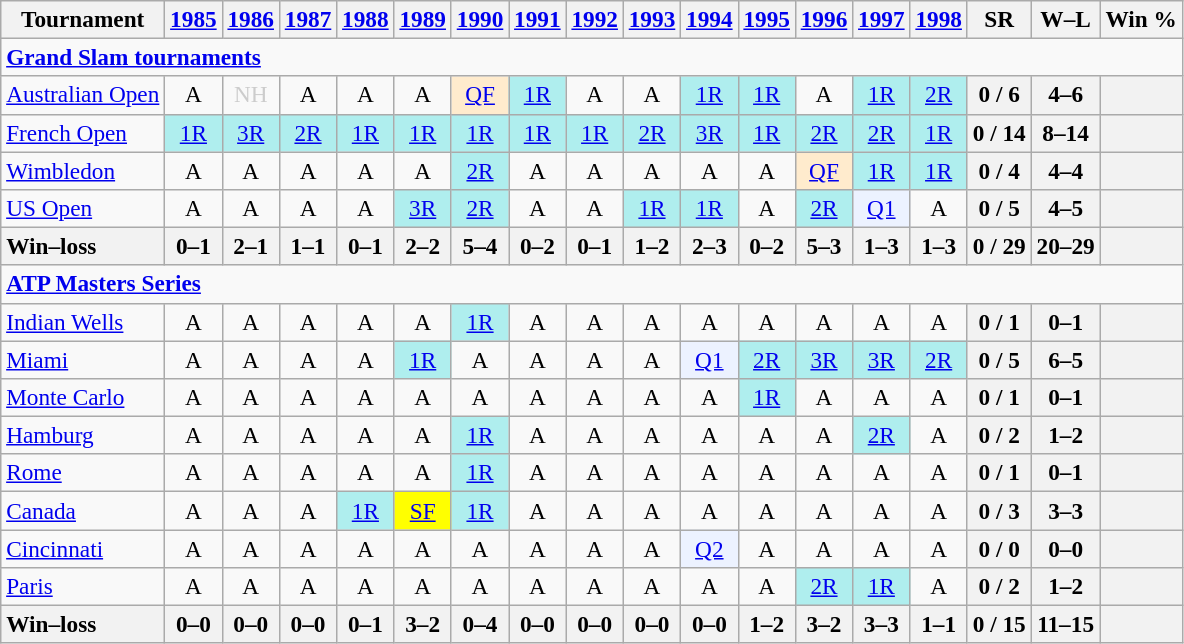<table class=wikitable style=text-align:center;font-size:97%>
<tr>
<th>Tournament</th>
<th><a href='#'>1985</a></th>
<th><a href='#'>1986</a></th>
<th><a href='#'>1987</a></th>
<th><a href='#'>1988</a></th>
<th><a href='#'>1989</a></th>
<th><a href='#'>1990</a></th>
<th><a href='#'>1991</a></th>
<th><a href='#'>1992</a></th>
<th><a href='#'>1993</a></th>
<th><a href='#'>1994</a></th>
<th><a href='#'>1995</a></th>
<th><a href='#'>1996</a></th>
<th><a href='#'>1997</a></th>
<th><a href='#'>1998</a></th>
<th>SR</th>
<th>W–L</th>
<th>Win %</th>
</tr>
<tr>
<td colspan=23 align=left><strong><a href='#'>Grand Slam tournaments</a></strong></td>
</tr>
<tr>
<td align=left><a href='#'>Australian Open</a></td>
<td>A</td>
<td colspan=1 style=color:#cccccc>NH</td>
<td>A</td>
<td>A</td>
<td>A</td>
<td bgcolor=ffebcd><a href='#'>QF</a></td>
<td bgcolor=afeeee><a href='#'>1R</a></td>
<td>A</td>
<td>A</td>
<td bgcolor=afeeee><a href='#'>1R</a></td>
<td bgcolor=afeeee><a href='#'>1R</a></td>
<td>A</td>
<td bgcolor=afeeee><a href='#'>1R</a></td>
<td bgcolor=afeeee><a href='#'>2R</a></td>
<th>0 / 6</th>
<th>4–6</th>
<th></th>
</tr>
<tr>
<td align=left><a href='#'>French Open</a></td>
<td bgcolor=afeeee><a href='#'>1R</a></td>
<td bgcolor=afeeee><a href='#'>3R</a></td>
<td bgcolor=afeeee><a href='#'>2R</a></td>
<td bgcolor=afeeee><a href='#'>1R</a></td>
<td bgcolor=afeeee><a href='#'>1R</a></td>
<td bgcolor=afeeee><a href='#'>1R</a></td>
<td bgcolor=afeeee><a href='#'>1R</a></td>
<td bgcolor=afeeee><a href='#'>1R</a></td>
<td bgcolor=afeeee><a href='#'>2R</a></td>
<td bgcolor=afeeee><a href='#'>3R</a></td>
<td bgcolor=afeeee><a href='#'>1R</a></td>
<td bgcolor=afeeee><a href='#'>2R</a></td>
<td bgcolor=afeeee><a href='#'>2R</a></td>
<td bgcolor=afeeee><a href='#'>1R</a></td>
<th>0 / 14</th>
<th>8–14</th>
<th></th>
</tr>
<tr>
<td align=left><a href='#'>Wimbledon</a></td>
<td>A</td>
<td>A</td>
<td>A</td>
<td>A</td>
<td>A</td>
<td bgcolor=afeeee><a href='#'>2R</a></td>
<td>A</td>
<td>A</td>
<td>A</td>
<td>A</td>
<td>A</td>
<td bgcolor=ffebcd><a href='#'>QF</a></td>
<td bgcolor=afeeee><a href='#'>1R</a></td>
<td bgcolor=afeeee><a href='#'>1R</a></td>
<th>0 / 4</th>
<th>4–4</th>
<th></th>
</tr>
<tr>
<td align=left><a href='#'>US Open</a></td>
<td>A</td>
<td>A</td>
<td>A</td>
<td>A</td>
<td bgcolor=afeeee><a href='#'>3R</a></td>
<td bgcolor=afeeee><a href='#'>2R</a></td>
<td>A</td>
<td>A</td>
<td bgcolor=afeeee><a href='#'>1R</a></td>
<td bgcolor=afeeee><a href='#'>1R</a></td>
<td>A</td>
<td bgcolor=afeeee><a href='#'>2R</a></td>
<td bgcolor=ecf2ff><a href='#'>Q1</a></td>
<td>A</td>
<th>0 / 5</th>
<th>4–5</th>
<th></th>
</tr>
<tr>
<th style=text-align:left>Win–loss</th>
<th>0–1</th>
<th>2–1</th>
<th>1–1</th>
<th>0–1</th>
<th>2–2</th>
<th>5–4</th>
<th>0–2</th>
<th>0–1</th>
<th>1–2</th>
<th>2–3</th>
<th>0–2</th>
<th>5–3</th>
<th>1–3</th>
<th>1–3</th>
<th>0 / 29</th>
<th>20–29</th>
<th></th>
</tr>
<tr>
<td colspan=23 align=left><strong><a href='#'>ATP Masters Series</a></strong></td>
</tr>
<tr>
<td align=left><a href='#'>Indian Wells</a></td>
<td>A</td>
<td>A</td>
<td>A</td>
<td>A</td>
<td>A</td>
<td bgcolor=afeeee><a href='#'>1R</a></td>
<td>A</td>
<td>A</td>
<td>A</td>
<td>A</td>
<td>A</td>
<td>A</td>
<td>A</td>
<td>A</td>
<th>0 / 1</th>
<th>0–1</th>
<th></th>
</tr>
<tr>
<td align=left><a href='#'>Miami</a></td>
<td>A</td>
<td>A</td>
<td>A</td>
<td>A</td>
<td bgcolor=afeeee><a href='#'>1R</a></td>
<td>A</td>
<td>A</td>
<td>A</td>
<td>A</td>
<td bgcolor=ecf2ff><a href='#'>Q1</a></td>
<td bgcolor=afeeee><a href='#'>2R</a></td>
<td bgcolor=afeeee><a href='#'>3R</a></td>
<td bgcolor=afeeee><a href='#'>3R</a></td>
<td bgcolor=afeeee><a href='#'>2R</a></td>
<th>0 / 5</th>
<th>6–5</th>
<th></th>
</tr>
<tr>
<td align=left><a href='#'>Monte Carlo</a></td>
<td>A</td>
<td>A</td>
<td>A</td>
<td>A</td>
<td>A</td>
<td>A</td>
<td>A</td>
<td>A</td>
<td>A</td>
<td>A</td>
<td bgcolor=afeeee><a href='#'>1R</a></td>
<td>A</td>
<td>A</td>
<td>A</td>
<th>0 / 1</th>
<th>0–1</th>
<th></th>
</tr>
<tr>
<td align=left><a href='#'>Hamburg</a></td>
<td>A</td>
<td>A</td>
<td>A</td>
<td>A</td>
<td>A</td>
<td bgcolor=afeeee><a href='#'>1R</a></td>
<td>A</td>
<td>A</td>
<td>A</td>
<td>A</td>
<td>A</td>
<td>A</td>
<td bgcolor=afeeee><a href='#'>2R</a></td>
<td>A</td>
<th>0 / 2</th>
<th>1–2</th>
<th></th>
</tr>
<tr>
<td align=left><a href='#'>Rome</a></td>
<td>A</td>
<td>A</td>
<td>A</td>
<td>A</td>
<td>A</td>
<td bgcolor=afeeee><a href='#'>1R</a></td>
<td>A</td>
<td>A</td>
<td>A</td>
<td>A</td>
<td>A</td>
<td>A</td>
<td>A</td>
<td>A</td>
<th>0 / 1</th>
<th>0–1</th>
<th></th>
</tr>
<tr>
<td align=left><a href='#'>Canada</a></td>
<td>A</td>
<td>A</td>
<td>A</td>
<td bgcolor=afeeee><a href='#'>1R</a></td>
<td bgcolor=yellow><a href='#'>SF</a></td>
<td bgcolor=afeeee><a href='#'>1R</a></td>
<td>A</td>
<td>A</td>
<td>A</td>
<td>A</td>
<td>A</td>
<td>A</td>
<td>A</td>
<td>A</td>
<th>0 / 3</th>
<th>3–3</th>
<th></th>
</tr>
<tr>
<td align=left><a href='#'>Cincinnati</a></td>
<td>A</td>
<td>A</td>
<td>A</td>
<td>A</td>
<td>A</td>
<td>A</td>
<td>A</td>
<td>A</td>
<td>A</td>
<td bgcolor=ecf2ff><a href='#'>Q2</a></td>
<td>A</td>
<td>A</td>
<td>A</td>
<td>A</td>
<th>0 / 0</th>
<th>0–0</th>
<th></th>
</tr>
<tr>
<td align=left><a href='#'>Paris</a></td>
<td>A</td>
<td>A</td>
<td>A</td>
<td>A</td>
<td>A</td>
<td>A</td>
<td>A</td>
<td>A</td>
<td>A</td>
<td>A</td>
<td>A</td>
<td bgcolor=afeeee><a href='#'>2R</a></td>
<td bgcolor=afeeee><a href='#'>1R</a></td>
<td>A</td>
<th>0 / 2</th>
<th>1–2</th>
<th></th>
</tr>
<tr>
<th style=text-align:left>Win–loss</th>
<th>0–0</th>
<th>0–0</th>
<th>0–0</th>
<th>0–1</th>
<th>3–2</th>
<th>0–4</th>
<th>0–0</th>
<th>0–0</th>
<th>0–0</th>
<th>0–0</th>
<th>1–2</th>
<th>3–2</th>
<th>3–3</th>
<th>1–1</th>
<th>0 / 15</th>
<th>11–15</th>
<th></th>
</tr>
</table>
